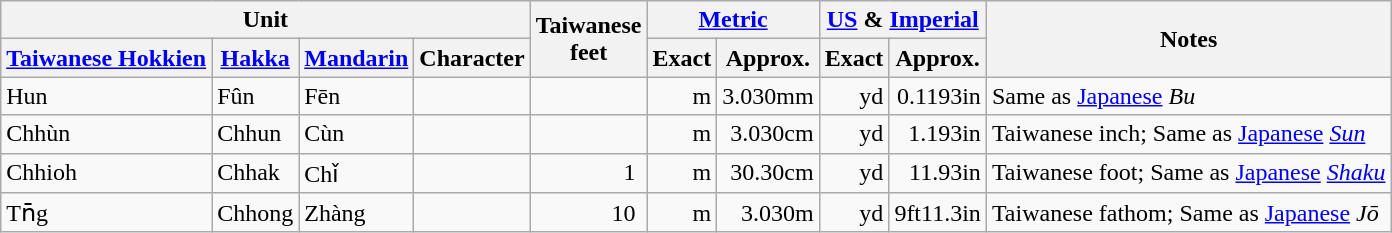<table class=wikitable>
<tr>
<th colspan=4>Unit</th>
<th rowspan=2>Taiwanese<br>feet</th>
<th colspan=2><a href='#'>Metric</a></th>
<th colspan=2><a href='#'>US</a> & <a href='#'>Imperial</a></th>
<th rowspan=2>Notes</th>
</tr>
<tr>
<th><a href='#'>Taiwanese Hokkien</a></th>
<th><a href='#'>Hakka</a></th>
<th><a href='#'>Mandarin</a></th>
<th>Character</th>
<th>Exact</th>
<th>Approx.</th>
<th>Exact</th>
<th>Approx.</th>
</tr>
<tr>
<td>Hun</td>
<td>Fûn</td>
<td>Fēn</td>
<td align=center></td>
<td align=right> </td>
<td align=right>m</td>
<td align=right>3.030mm</td>
<td align=right>yd</td>
<td align=right>0.1193in</td>
<td>Same as <a href='#'>Japanese</a> <em>Bu</em></td>
</tr>
<tr>
<td>Chhùn</td>
<td>Chhun</td>
<td>Cùn</td>
<td align=center></td>
<td align=right> </td>
<td align=right>m</td>
<td align=right>3.030cm</td>
<td align=right>yd</td>
<td align=right>1.193in</td>
<td>Taiwanese inch; Same as <a href='#'>Japanese</a> <em><a href='#'>Sun</a></em></td>
</tr>
<tr>
<td>Chhioh</td>
<td>Chhak</td>
<td>Chǐ</td>
<td align=center></td>
<td align=right>1 </td>
<td align=right> m</td>
<td align=right>30.30cm</td>
<td align=right>yd</td>
<td align=right>11.93in</td>
<td>Taiwanese foot; Same as <a href='#'>Japanese</a> <em><a href='#'>Shaku</a></em></td>
</tr>
<tr>
<td>Tn̄g</td>
<td>Chhong</td>
<td>Zhàng</td>
<td align=center></td>
<td align=right>10 </td>
<td align=right> m</td>
<td align=right>3.030m</td>
<td align=right>yd</td>
<td align=right>9ft11.3in</td>
<td>Taiwanese fathom; Same as <a href='#'>Japanese</a> <em>Jō</em></td>
</tr>
</table>
